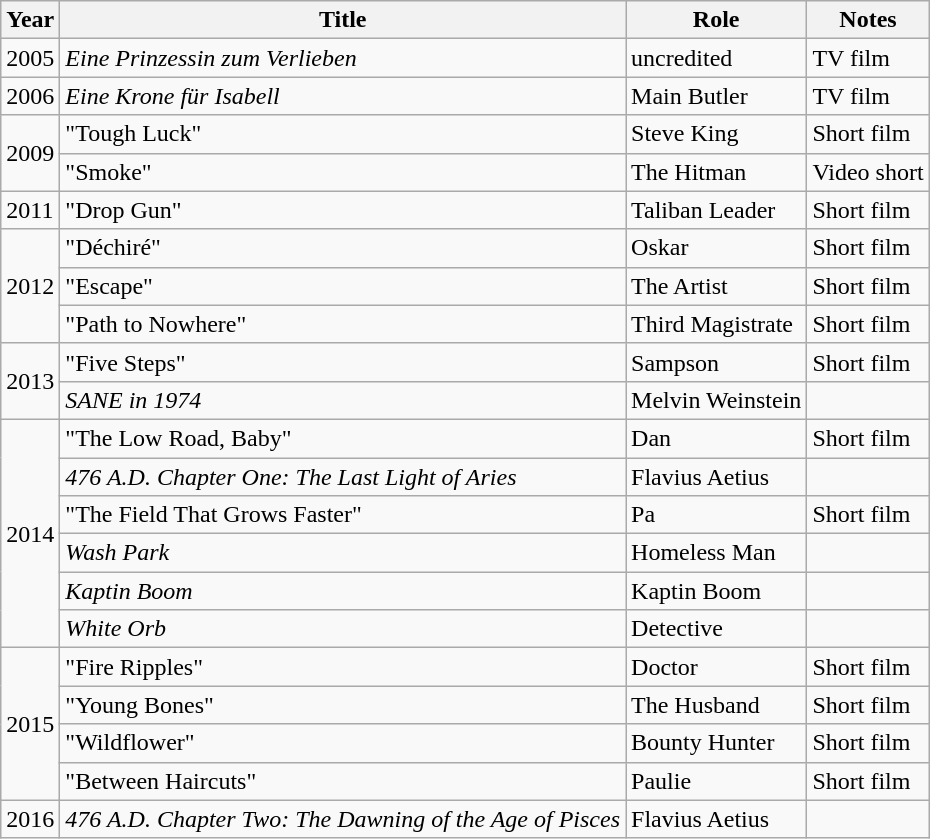<table class="wikitable sortable">
<tr>
<th>Year</th>
<th>Title</th>
<th>Role</th>
<th class="unsortable">Notes</th>
</tr>
<tr>
<td>2005</td>
<td><em>Eine Prinzessin zum Verlieben</em></td>
<td>uncredited</td>
<td>TV film</td>
</tr>
<tr>
<td>2006</td>
<td><em>Eine Krone für Isabell</em></td>
<td>Main Butler</td>
<td>TV film</td>
</tr>
<tr>
<td rowspan= 2>2009</td>
<td>"Tough Luck"</td>
<td>Steve King</td>
<td>Short film</td>
</tr>
<tr>
<td>"Smoke"</td>
<td>The Hitman</td>
<td>Video short</td>
</tr>
<tr>
<td>2011</td>
<td>"Drop Gun"</td>
<td>Taliban Leader</td>
<td>Short film</td>
</tr>
<tr>
<td rowspan=3>2012</td>
<td>"Déchiré"</td>
<td>Oskar</td>
<td>Short film</td>
</tr>
<tr>
<td>"Escape"</td>
<td>The Artist</td>
<td>Short film</td>
</tr>
<tr>
<td>"Path to Nowhere"</td>
<td>Third Magistrate</td>
<td>Short film</td>
</tr>
<tr>
<td rowspan=2>2013</td>
<td>"Five Steps"</td>
<td>Sampson</td>
<td>Short film</td>
</tr>
<tr>
<td><em>SANE in 1974</em></td>
<td>Melvin Weinstein</td>
<td></td>
</tr>
<tr>
<td rowspan=6>2014</td>
<td>"The Low Road, Baby"</td>
<td>Dan</td>
<td>Short film</td>
</tr>
<tr>
<td><em>476 A.D. Chapter One: The Last Light of Aries</em></td>
<td>Flavius Aetius</td>
<td></td>
</tr>
<tr>
<td>"The Field That Grows Faster"</td>
<td>Pa</td>
<td>Short film</td>
</tr>
<tr>
<td><em>Wash Park</em></td>
<td>Homeless Man</td>
<td></td>
</tr>
<tr>
<td><em>Kaptin Boom</em></td>
<td>Kaptin Boom</td>
<td></td>
</tr>
<tr>
<td><em>White Orb</em></td>
<td>Detective</td>
<td></td>
</tr>
<tr>
<td rowspan=4>2015</td>
<td>"Fire Ripples"</td>
<td>Doctor</td>
<td>Short film</td>
</tr>
<tr>
<td>"Young Bones"</td>
<td>The Husband</td>
<td>Short film</td>
</tr>
<tr>
<td>"Wildflower"</td>
<td>Bounty Hunter</td>
<td>Short film</td>
</tr>
<tr>
<td>"Between Haircuts"</td>
<td>Paulie</td>
<td>Short film</td>
</tr>
<tr>
<td>2016</td>
<td><em>476 A.D. Chapter Two: The Dawning of the Age of Pisces</em></td>
<td>Flavius Aetius</td>
<td></td>
</tr>
</table>
